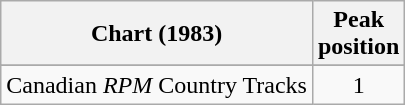<table class="wikitable">
<tr>
<th align="left">Chart (1983)</th>
<th align="center">Peak<br>position</th>
</tr>
<tr>
</tr>
<tr>
<td align="left">Canadian <em>RPM</em> Country Tracks</td>
<td align="center">1</td>
</tr>
</table>
